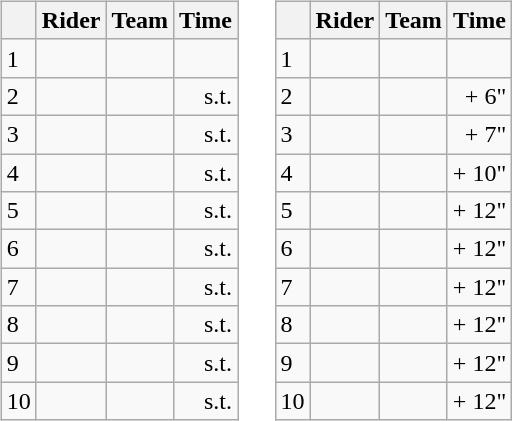<table>
<tr>
<td><br><table class="wikitable">
<tr>
<th></th>
<th>Rider</th>
<th>Team</th>
<th>Time</th>
</tr>
<tr>
<td>1</td>
<td> </td>
<td></td>
<td align="right"></td>
</tr>
<tr>
<td>2</td>
<td></td>
<td></td>
<td align="right">s.t.</td>
</tr>
<tr>
<td>3</td>
<td></td>
<td></td>
<td align="right">s.t.</td>
</tr>
<tr>
<td>4</td>
<td></td>
<td></td>
<td align="right">s.t.</td>
</tr>
<tr>
<td>5</td>
<td></td>
<td></td>
<td align="right">s.t.</td>
</tr>
<tr>
<td>6</td>
<td></td>
<td></td>
<td align="right">s.t.</td>
</tr>
<tr>
<td>7</td>
<td></td>
<td></td>
<td align="right">s.t.</td>
</tr>
<tr>
<td>8</td>
<td></td>
<td></td>
<td align="right">s.t.</td>
</tr>
<tr>
<td>9</td>
<td></td>
<td></td>
<td align="right">s.t.</td>
</tr>
<tr>
<td>10</td>
<td></td>
<td></td>
<td align="right">s.t.</td>
</tr>
</table>
</td>
<td></td>
<td><br><table class="wikitable">
<tr>
<th></th>
<th>Rider</th>
<th>Team</th>
<th>Time</th>
</tr>
<tr>
<td>1</td>
<td>  </td>
<td></td>
<td align="right"></td>
</tr>
<tr>
<td>2</td>
<td></td>
<td></td>
<td align="right">+ 6"</td>
</tr>
<tr>
<td>3</td>
<td></td>
<td></td>
<td align="right">+ 7"</td>
</tr>
<tr>
<td>4</td>
<td></td>
<td></td>
<td align="right">+ 10"</td>
</tr>
<tr>
<td>5</td>
<td></td>
<td></td>
<td align="right">+ 12"</td>
</tr>
<tr>
<td>6</td>
<td></td>
<td></td>
<td align="right">+ 12"</td>
</tr>
<tr>
<td>7</td>
<td></td>
<td></td>
<td align="right">+ 12"</td>
</tr>
<tr>
<td>8</td>
<td></td>
<td></td>
<td align="right">+ 12"</td>
</tr>
<tr>
<td>9</td>
<td></td>
<td></td>
<td align="right">+ 12"</td>
</tr>
<tr>
<td>10</td>
<td></td>
<td></td>
<td align="right">+ 12"</td>
</tr>
</table>
</td>
</tr>
</table>
